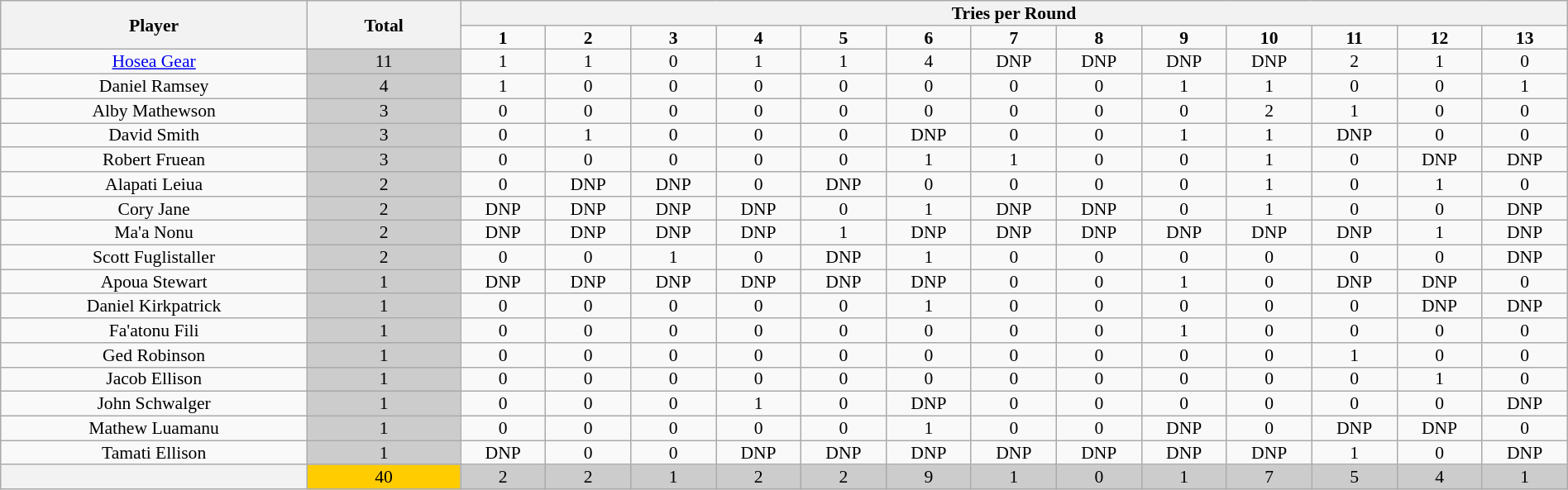<table class="wikitable" style="text-align:center; line-height: 90%; font-size:90%;" width=100%>
<tr>
<th rowspan=2 width=18%>Player</th>
<th rowspan=2 width=9%>Total</th>
<th colspan=13>Tries per Round</th>
</tr>
<tr>
<td width=5%><strong>1</strong></td>
<td width=5%><strong>2</strong></td>
<td width=5%><strong>3</strong></td>
<td width=5%><strong>4</strong></td>
<td width=5%><strong>5</strong></td>
<td width=5%><strong>6</strong></td>
<td width=5%><strong>7</strong></td>
<td width=5%><strong>8</strong></td>
<td width=5%><strong>9</strong></td>
<td width=5%><strong>10</strong></td>
<td width=5%><strong>11</strong></td>
<td width=5%><strong>12</strong></td>
<td width=5%><strong>13</strong></td>
</tr>
<tr>
<td><a href='#'>Hosea Gear</a></td>
<td bgcolor=#cccccc>11</td>
<td>1</td>
<td>1</td>
<td>0</td>
<td>1</td>
<td>1</td>
<td>4</td>
<td>DNP</td>
<td>DNP</td>
<td>DNP</td>
<td>DNP</td>
<td>2</td>
<td>1</td>
<td>0</td>
</tr>
<tr>
<td>Daniel Ramsey</td>
<td bgcolor=#cccccc>4</td>
<td>1</td>
<td>0</td>
<td>0</td>
<td>0</td>
<td>0</td>
<td>0</td>
<td>0</td>
<td>0</td>
<td>1</td>
<td>1</td>
<td>0</td>
<td>0</td>
<td>1</td>
</tr>
<tr>
<td>Alby Mathewson</td>
<td bgcolor=#cccccc>3</td>
<td>0</td>
<td>0</td>
<td>0</td>
<td>0</td>
<td>0</td>
<td>0</td>
<td>0</td>
<td>0</td>
<td>0</td>
<td>2</td>
<td>1</td>
<td>0</td>
<td>0</td>
</tr>
<tr>
<td>David Smith</td>
<td bgcolor=#cccccc>3</td>
<td>0</td>
<td>1</td>
<td>0</td>
<td>0</td>
<td>0</td>
<td>DNP</td>
<td>0</td>
<td>0</td>
<td>1</td>
<td>1</td>
<td>DNP</td>
<td>0</td>
<td>0</td>
</tr>
<tr>
<td>Robert Fruean</td>
<td bgcolor=#cccccc>3</td>
<td>0</td>
<td>0</td>
<td>0</td>
<td>0</td>
<td>0</td>
<td>1</td>
<td>1</td>
<td>0</td>
<td>0</td>
<td>1</td>
<td>0</td>
<td>DNP</td>
<td>DNP</td>
</tr>
<tr>
<td>Alapati Leiua</td>
<td bgcolor=#cccccc>2</td>
<td>0</td>
<td>DNP</td>
<td>DNP</td>
<td>0</td>
<td>DNP</td>
<td>0</td>
<td>0</td>
<td>0</td>
<td>0</td>
<td>1</td>
<td>0</td>
<td>1</td>
<td>0</td>
</tr>
<tr>
<td>Cory Jane</td>
<td bgcolor=#cccccc>2</td>
<td>DNP</td>
<td>DNP</td>
<td>DNP</td>
<td>DNP</td>
<td>0</td>
<td>1</td>
<td>DNP</td>
<td>DNP</td>
<td>0</td>
<td>1</td>
<td>0</td>
<td>0</td>
<td>DNP</td>
</tr>
<tr>
<td>Ma'a Nonu</td>
<td bgcolor=#cccccc>2</td>
<td>DNP</td>
<td>DNP</td>
<td>DNP</td>
<td>DNP</td>
<td>1</td>
<td>DNP</td>
<td>DNP</td>
<td>DNP</td>
<td>DNP</td>
<td>DNP</td>
<td>DNP</td>
<td>1</td>
<td>DNP</td>
</tr>
<tr>
<td>Scott Fuglistaller</td>
<td bgcolor=#cccccc>2</td>
<td>0</td>
<td>0</td>
<td>1</td>
<td>0</td>
<td>DNP</td>
<td>1</td>
<td>0</td>
<td>0</td>
<td>0</td>
<td>0</td>
<td>0</td>
<td>0</td>
<td>DNP</td>
</tr>
<tr>
<td>Apoua Stewart</td>
<td bgcolor=#cccccc>1</td>
<td>DNP</td>
<td>DNP</td>
<td>DNP</td>
<td>DNP</td>
<td>DNP</td>
<td>DNP</td>
<td>0</td>
<td>0</td>
<td>1</td>
<td>0</td>
<td>DNP</td>
<td>DNP</td>
<td>0</td>
</tr>
<tr>
<td>Daniel Kirkpatrick</td>
<td bgcolor=#cccccc>1</td>
<td>0</td>
<td>0</td>
<td>0</td>
<td>0</td>
<td>0</td>
<td>1</td>
<td>0</td>
<td>0</td>
<td>0</td>
<td>0</td>
<td>0</td>
<td>DNP</td>
<td>DNP</td>
</tr>
<tr>
<td>Fa'atonu Fili</td>
<td bgcolor=#cccccc>1</td>
<td>0</td>
<td>0</td>
<td>0</td>
<td>0</td>
<td>0</td>
<td>0</td>
<td>0</td>
<td>0</td>
<td>1</td>
<td>0</td>
<td>0</td>
<td>0</td>
<td>0</td>
</tr>
<tr>
<td>Ged Robinson</td>
<td bgcolor=#cccccc>1</td>
<td>0</td>
<td>0</td>
<td>0</td>
<td>0</td>
<td>0</td>
<td>0</td>
<td>0</td>
<td>0</td>
<td>0</td>
<td>0</td>
<td>1</td>
<td>0</td>
<td>0</td>
</tr>
<tr>
<td>Jacob Ellison</td>
<td bgcolor=#cccccc>1</td>
<td>0</td>
<td>0</td>
<td>0</td>
<td>0</td>
<td>0</td>
<td>0</td>
<td>0</td>
<td>0</td>
<td>0</td>
<td>0</td>
<td>0</td>
<td>1</td>
<td>0</td>
</tr>
<tr>
<td>John Schwalger</td>
<td bgcolor=#cccccc>1</td>
<td>0</td>
<td>0</td>
<td>0</td>
<td>1</td>
<td>0</td>
<td>DNP</td>
<td>0</td>
<td>0</td>
<td>0</td>
<td>0</td>
<td>0</td>
<td>0</td>
<td>DNP</td>
</tr>
<tr>
<td>Mathew Luamanu</td>
<td bgcolor=#cccccc>1</td>
<td>0</td>
<td>0</td>
<td>0</td>
<td>0</td>
<td>0</td>
<td>1</td>
<td>0</td>
<td>0</td>
<td>DNP</td>
<td>0</td>
<td>DNP</td>
<td>DNP</td>
<td>0</td>
</tr>
<tr>
<td>Tamati Ellison</td>
<td bgcolor=#cccccc>1</td>
<td>DNP</td>
<td>0</td>
<td>0</td>
<td>DNP</td>
<td>DNP</td>
<td>DNP</td>
<td>DNP</td>
<td>DNP</td>
<td>DNP</td>
<td>DNP</td>
<td>1</td>
<td>0</td>
<td>DNP</td>
</tr>
<tr>
<th></th>
<td bgcolor=#ffcc00>40</td>
<td bgcolor=#cccccc>2</td>
<td bgcolor=#cccccc>2</td>
<td bgcolor=#cccccc>1</td>
<td bgcolor=#cccccc>2</td>
<td bgcolor=#cccccc>2</td>
<td bgcolor=#cccccc>9</td>
<td bgcolor=#cccccc>1</td>
<td bgcolor=#cccccc>0</td>
<td bgcolor=#cccccc>1</td>
<td bgcolor=#cccccc>7</td>
<td bgcolor=#cccccc>5</td>
<td bgcolor=#cccccc>4</td>
<td bgcolor=#cccccc>1</td>
</tr>
</table>
